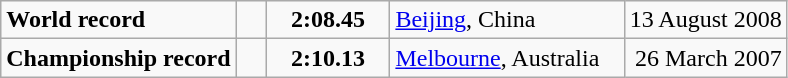<table class="wikitable">
<tr>
<td><strong>World record</strong></td>
<td style="padding-right:1em"></td>
<td style="text-align:center;padding-left:1em; padding-right:1em;"><strong>2:08.45</strong></td>
<td style="padding-right:1em"><a href='#'>Beijing</a>, China</td>
<td align=right>13 August 2008</td>
</tr>
<tr>
<td><strong>Championship record</strong></td>
<td style="padding-right:1em"></td>
<td style="text-align:center;padding-left:1em; padding-right:1em;"><strong>2:10.13</strong></td>
<td style="padding-right:1em"><a href='#'>Melbourne</a>, Australia</td>
<td align=right>26 March 2007</td>
</tr>
</table>
